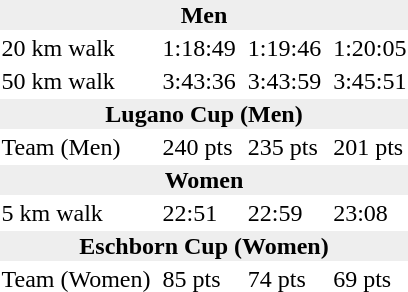<table>
<tr>
<td colspan=7 bgcolor=#eeeeee style=text-align:center;><strong>Men</strong></td>
</tr>
<tr>
<td>20 km walk</td>
<td></td>
<td>1:18:49</td>
<td></td>
<td>1:19:46</td>
<td></td>
<td>1:20:05</td>
</tr>
<tr>
<td>50 km walk</td>
<td></td>
<td>3:43:36</td>
<td></td>
<td>3:43:59</td>
<td></td>
<td>3:45:51</td>
</tr>
<tr>
<td colspan=7 bgcolor=#eeeeee style=text-align:center;><strong>Lugano Cup (Men)</strong></td>
</tr>
<tr>
<td>Team (Men)</td>
<td></td>
<td>240 pts</td>
<td></td>
<td>235 pts</td>
<td></td>
<td>201 pts</td>
</tr>
<tr>
<td colspan=7 bgcolor=#eeeeee style=text-align:center;><strong>Women</strong></td>
</tr>
<tr>
<td>5 km walk</td>
<td></td>
<td>22:51</td>
<td></td>
<td>22:59</td>
<td></td>
<td>23:08</td>
</tr>
<tr>
<td colspan=7 bgcolor=#eeeeee style=text-align:center;><strong>Eschborn Cup (Women)</strong></td>
</tr>
<tr>
<td>Team (Women)</td>
<td></td>
<td>85 pts</td>
<td></td>
<td>74 pts</td>
<td></td>
<td>69 pts</td>
</tr>
</table>
